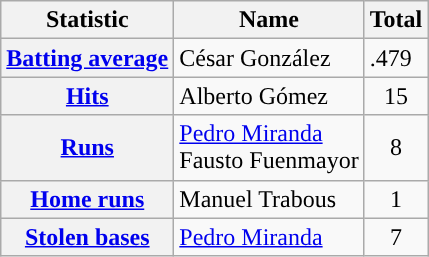<table class="wikitable plainrowheaders">
<tr>
<th scope="col">Statistic</th>
<th scope="col">Name</th>
<th scope="col">Total</th>
</tr>
<tr>
<th scope="row"><a href='#'>Batting average</a></th>
<td> César González</td>
<td>.479</td>
</tr>
<tr>
<th scope="row"><a href='#'>Hits</a></th>
<td> Alberto Gómez</td>
<td align=center>15</td>
</tr>
<tr>
<th scope="row"><a href='#'>Runs</a></th>
<td> <a href='#'>Pedro Miranda</a><br> Fausto Fuenmayor</td>
<td align=center>8</td>
</tr>
<tr>
<th scope="row"><a href='#'>Home runs</a></th>
<td> Manuel Trabous</td>
<td align=center>1</td>
</tr>
<tr>
<th scope="row" rowspan=2><a href='#'>Stolen bases</a></th>
<td> <a href='#'>Pedro Miranda</a></td>
<td align=center>7</td>
</tr>
</table>
